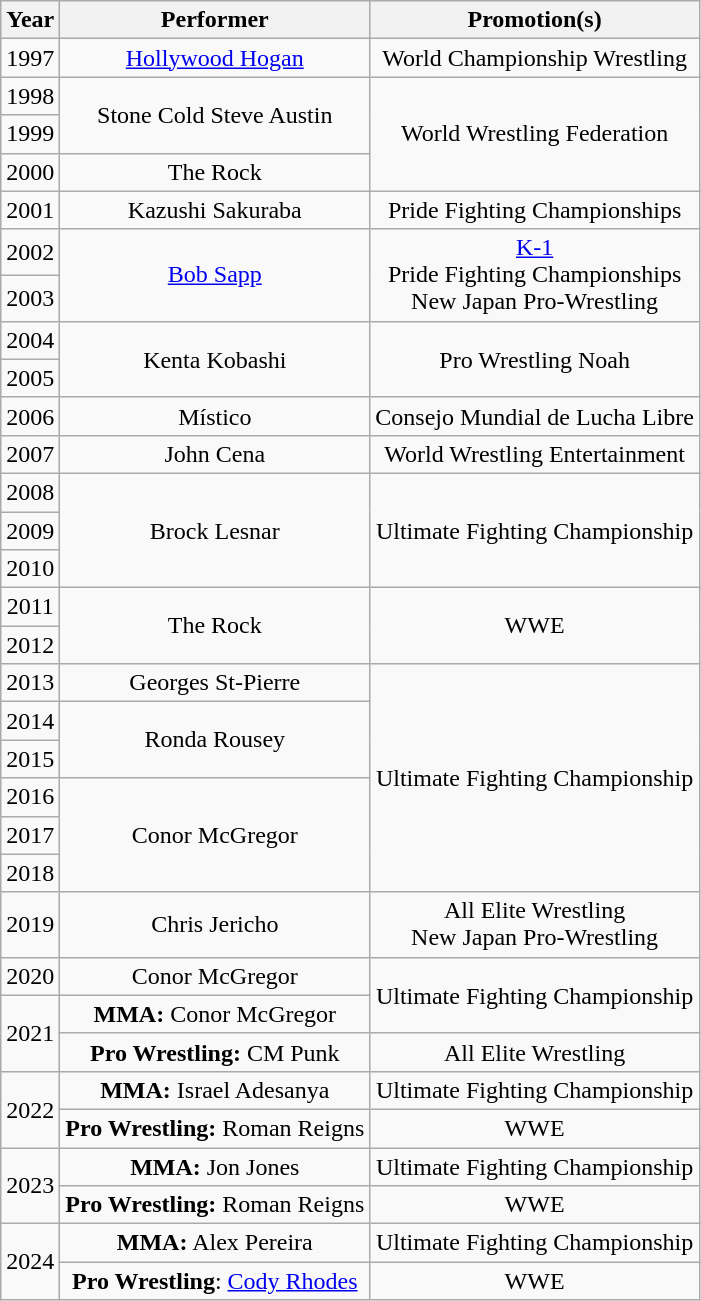<table class="wikitable sortable" style="text-align: center">
<tr>
<th>Year</th>
<th>Performer</th>
<th>Promotion(s)</th>
</tr>
<tr>
<td>1997</td>
<td><a href='#'>Hollywood Hogan</a></td>
<td>World Championship Wrestling</td>
</tr>
<tr>
<td>1998</td>
<td rowspan=2>Stone Cold Steve Austin</td>
<td rowspan=3>World Wrestling Federation</td>
</tr>
<tr>
<td>1999</td>
</tr>
<tr>
<td>2000</td>
<td>The Rock</td>
</tr>
<tr>
<td>2001</td>
<td>Kazushi Sakuraba</td>
<td>Pride Fighting Championships</td>
</tr>
<tr>
<td>2002</td>
<td rowspan=2><a href='#'>Bob Sapp</a></td>
<td rowspan=2><a href='#'>K-1</a><br>Pride Fighting Championships<br>New Japan Pro-Wrestling</td>
</tr>
<tr>
<td>2003</td>
</tr>
<tr>
<td>2004</td>
<td rowspan=2>Kenta Kobashi</td>
<td rowspan=2>Pro Wrestling Noah</td>
</tr>
<tr>
<td>2005</td>
</tr>
<tr>
<td>2006</td>
<td>Místico</td>
<td>Consejo Mundial de Lucha Libre</td>
</tr>
<tr>
<td>2007</td>
<td>John Cena</td>
<td>World Wrestling Entertainment</td>
</tr>
<tr>
<td>2008</td>
<td rowspan=3>Brock Lesnar</td>
<td rowspan=3>Ultimate Fighting Championship</td>
</tr>
<tr>
<td>2009</td>
</tr>
<tr>
<td>2010</td>
</tr>
<tr>
<td>2011</td>
<td rowspan=2>The Rock</td>
<td rowspan=2>WWE</td>
</tr>
<tr>
<td>2012</td>
</tr>
<tr>
<td>2013</td>
<td>Georges St-Pierre</td>
<td rowspan=6>Ultimate Fighting Championship</td>
</tr>
<tr>
<td>2014</td>
<td rowspan=2>Ronda Rousey</td>
</tr>
<tr>
<td>2015</td>
</tr>
<tr>
<td>2016</td>
<td rowspan=3>Conor McGregor</td>
</tr>
<tr>
<td>2017</td>
</tr>
<tr>
<td>2018</td>
</tr>
<tr>
<td>2019</td>
<td>Chris Jericho</td>
<td>All Elite Wrestling<br>New Japan Pro-Wrestling</td>
</tr>
<tr>
<td>2020</td>
<td>Conor McGregor</td>
<td rowspan=2>Ultimate Fighting Championship</td>
</tr>
<tr>
<td rowspan=2>2021</td>
<td><strong>MMA:</strong> Conor McGregor</td>
</tr>
<tr>
<td><strong>Pro Wrestling:</strong> CM Punk</td>
<td>All Elite Wrestling</td>
</tr>
<tr>
<td rowspan=2>2022</td>
<td><strong>MMA:</strong> Israel Adesanya</td>
<td>Ultimate Fighting Championship</td>
</tr>
<tr>
<td><strong>Pro Wrestling:</strong> Roman Reigns</td>
<td>WWE</td>
</tr>
<tr>
<td rowspan="2">2023</td>
<td><strong>MMA:</strong> Jon Jones</td>
<td>Ultimate Fighting Championship</td>
</tr>
<tr>
<td><strong>Pro Wrestling:</strong> Roman Reigns</td>
<td>WWE</td>
</tr>
<tr>
<td rowspan="2">2024</td>
<td><strong>MMA:</strong> Alex Pereira</td>
<td>Ultimate Fighting Championship</td>
</tr>
<tr>
<td><strong>Pro Wrestling</strong>: <a href='#'>Cody Rhodes</a></td>
<td>WWE</td>
</tr>
</table>
